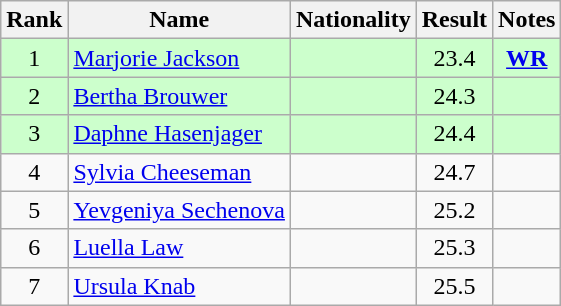<table class="wikitable sortable" style="text-align:center">
<tr>
<th>Rank</th>
<th>Name</th>
<th>Nationality</th>
<th>Result</th>
<th>Notes</th>
</tr>
<tr bgcolor=ccffcc>
<td>1</td>
<td align="left"><a href='#'>Marjorie Jackson</a></td>
<td align="left"></td>
<td>23.4</td>
<td><strong><a href='#'>WR</a></strong></td>
</tr>
<tr bgcolor=ccffcc>
<td>2</td>
<td align="left"><a href='#'>Bertha Brouwer</a></td>
<td align="left"></td>
<td>24.3</td>
<td></td>
</tr>
<tr bgcolor=ccffcc>
<td>3</td>
<td align="left"><a href='#'>Daphne Hasenjager</a></td>
<td align="left"></td>
<td>24.4</td>
<td></td>
</tr>
<tr>
<td>4</td>
<td align="left"><a href='#'>Sylvia Cheeseman</a></td>
<td align="left"></td>
<td>24.7</td>
<td></td>
</tr>
<tr>
<td>5</td>
<td align="left"><a href='#'>Yevgeniya Sechenova</a></td>
<td align="left"></td>
<td>25.2</td>
<td></td>
</tr>
<tr>
<td>6</td>
<td align="left"><a href='#'>Luella Law</a></td>
<td align="left"></td>
<td>25.3</td>
<td></td>
</tr>
<tr>
<td>7</td>
<td align="left"><a href='#'>Ursula Knab</a></td>
<td align="left"></td>
<td>25.5</td>
<td></td>
</tr>
</table>
